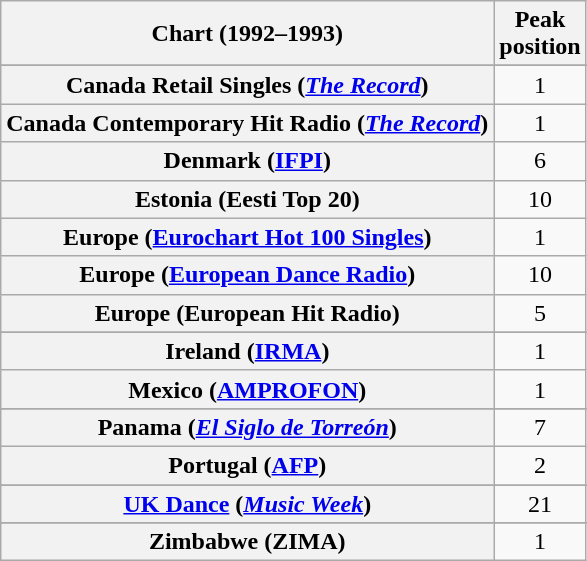<table class="wikitable sortable plainrowheaders">
<tr>
<th scope="col">Chart (1992–1993)</th>
<th scope="col">Peak<br>position</th>
</tr>
<tr>
</tr>
<tr>
</tr>
<tr>
</tr>
<tr>
</tr>
<tr>
<th scope="row">Canada Retail Singles (<em><a href='#'>The Record</a></em>)</th>
<td align="center">1</td>
</tr>
<tr>
<th scope="row">Canada Contemporary Hit Radio (<em><a href='#'>The Record</a></em>)</th>
<td align="center">1</td>
</tr>
<tr>
<th scope="row">Denmark (<a href='#'>IFPI</a>)</th>
<td align="center">6</td>
</tr>
<tr>
<th scope="row">Estonia (Eesti Top 20)</th>
<td align="center">10</td>
</tr>
<tr>
<th scope="row">Europe (<a href='#'>Eurochart Hot 100 Singles</a>)</th>
<td align="center">1</td>
</tr>
<tr>
<th scope="row">Europe (<a href='#'>European Dance Radio</a>)</th>
<td align="center">10</td>
</tr>
<tr>
<th scope="row">Europe (European Hit Radio)</th>
<td align="center">5</td>
</tr>
<tr>
</tr>
<tr>
</tr>
<tr>
<th scope="row">Ireland (<a href='#'>IRMA</a>)</th>
<td align="center">1</td>
</tr>
<tr>
<th scope="row">Mexico (<a href='#'>AMPROFON</a>)</th>
<td style="text-align:center;">1</td>
</tr>
<tr>
</tr>
<tr>
</tr>
<tr>
</tr>
<tr>
</tr>
<tr>
<th scope="row">Panama (<em><a href='#'>El Siglo de Torreón</a></em>)</th>
<td align="center">7</td>
</tr>
<tr>
<th scope="row">Portugal (<a href='#'>AFP</a>)</th>
<td style="text-align:center;">2</td>
</tr>
<tr>
</tr>
<tr>
</tr>
<tr>
</tr>
<tr>
<th scope="row"><a href='#'>UK Dance</a> (<em><a href='#'>Music Week</a></em>)</th>
<td align="center">21</td>
</tr>
<tr>
</tr>
<tr>
</tr>
<tr>
</tr>
<tr>
</tr>
<tr>
</tr>
<tr>
<th scope="row">Zimbabwe (ZIMA)</th>
<td align="center">1</td>
</tr>
</table>
